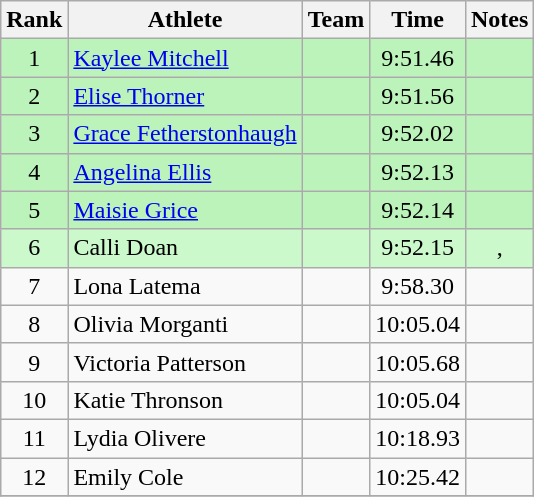<table class="wikitable sortable collapsible" style="text-align:center">
<tr>
<th>Rank</th>
<th>Athlete</th>
<th>Team</th>
<th>Time</th>
<th>Notes</th>
</tr>
<tr bgcolor=bbf3bb>
<td>1</td>
<td align=left> <a href='#'>Kaylee Mitchell</a></td>
<td></td>
<td>9:51.46</td>
<td></td>
</tr>
<tr bgcolor=bbf3bb>
<td>2</td>
<td align=left> <a href='#'>Elise Thorner</a></td>
<td></td>
<td>9:51.56</td>
<td></td>
</tr>
<tr bgcolor=bbf3bb>
<td>3</td>
<td align=left> <a href='#'>Grace Fetherstonhaugh</a></td>
<td></td>
<td>9:52.02</td>
<td></td>
</tr>
<tr bgcolor=bbf3bb>
<td>4</td>
<td align=left> <a href='#'>Angelina Ellis</a></td>
<td></td>
<td>9:52.13</td>
<td></td>
</tr>
<tr bgcolor=bbf3bb>
<td>5</td>
<td align=left> <a href='#'>Maisie Grice</a></td>
<td></td>
<td>9:52.14</td>
<td></td>
</tr>
<tr bgcolor=ccf9cc>
<td>6</td>
<td align=left> Calli Doan</td>
<td></td>
<td>9:52.15</td>
<td>, </td>
</tr>
<tr>
<td>7</td>
<td align=left> Lona Latema</td>
<td></td>
<td>9:58.30</td>
<td></td>
</tr>
<tr>
<td>8</td>
<td align=left> Olivia Morganti</td>
<td></td>
<td>10:05.04</td>
<td></td>
</tr>
<tr>
<td>9</td>
<td align=left> Victoria Patterson</td>
<td></td>
<td>10:05.68</td>
<td></td>
</tr>
<tr>
<td>10</td>
<td align=left> Katie Thronson</td>
<td></td>
<td>10:05.04</td>
<td></td>
</tr>
<tr>
<td>11</td>
<td align=left> Lydia Olivere</td>
<td></td>
<td>10:18.93</td>
<td></td>
</tr>
<tr>
<td>12</td>
<td align=left> Emily Cole</td>
<td></td>
<td>10:25.42</td>
<td></td>
</tr>
<tr>
</tr>
</table>
